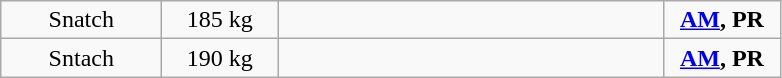<table class = "wikitable" style="text-align:center;">
<tr>
<td width=100>Snatch</td>
<td width=70>185 kg</td>
<td width=250></td>
<td width=70><strong><a href='#'>AM</a>, PR</strong></td>
</tr>
<tr>
<td>Sntach</td>
<td>190 kg</td>
<td></td>
<td><strong><a href='#'>AM</a>, PR</strong></td>
</tr>
</table>
